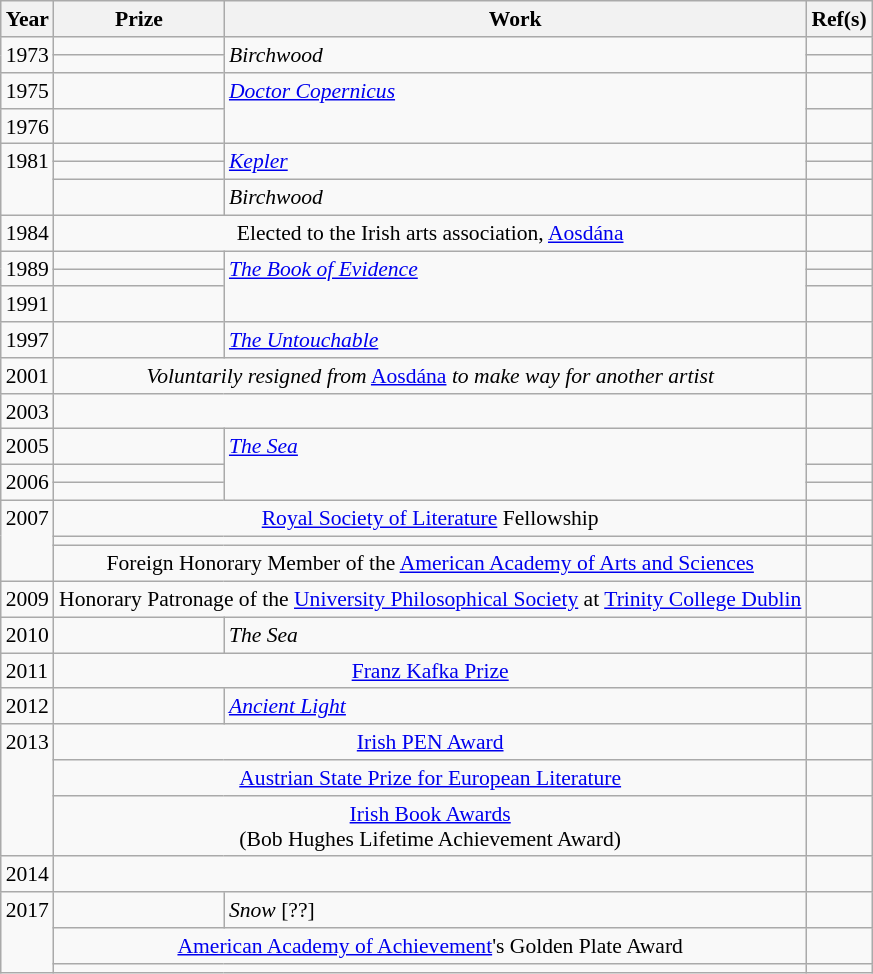<table class="wikitable collapsible collapsed infobox" style="font-size:90%">
<tr align="center">
<th>Year</th>
<th>Prize</th>
<th>Work</th>
<th>Ref(s)</th>
</tr>
<tr>
<td rowspan="2">1973</td>
<td></td>
<td rowspan="2"><em>Birchwood</em></td>
<td></td>
</tr>
<tr>
<td></td>
<td></td>
</tr>
<tr>
<td>1975</td>
<td></td>
<td rowspan="2"><em><a href='#'>Doctor Copernicus</a></em></td>
<td></td>
</tr>
<tr>
<td>1976</td>
<td></td>
<td></td>
</tr>
<tr>
<td rowspan="3">1981</td>
<td></td>
<td rowspan="2"><em><a href='#'>Kepler</a></em></td>
<td></td>
</tr>
<tr>
<td></td>
<td></td>
</tr>
<tr>
<td></td>
<td><em>Birchwood</em></td>
<td></td>
</tr>
<tr>
<td>1984</td>
<td colspan=2 style="text-align:center;">Elected to the Irish arts association, <a href='#'>Aosdána</a></td>
<td></td>
</tr>
<tr>
<td rowspan="2">1989</td>
<td></td>
<td rowspan="3"><em><a href='#'>The Book of Evidence</a></em></td>
<td></td>
</tr>
<tr>
<td></td>
<td></td>
</tr>
<tr>
<td>1991</td>
<td></td>
<td></td>
</tr>
<tr>
<td>1997</td>
<td></td>
<td><em><a href='#'>The Untouchable</a></em></td>
<td></td>
</tr>
<tr>
<td>2001</td>
<td colspan=2 style="text-align:center;"><em>Voluntarily resigned from</em> <a href='#'>Aosdána</a> <em>to make way for another artist</em></td>
<td></td>
</tr>
<tr>
<td>2003</td>
<td colspan=2></td>
<td></td>
</tr>
<tr>
<td>2005</td>
<td></td>
<td rowspan="3"><em><a href='#'>The Sea</a></em></td>
<td></td>
</tr>
<tr>
<td rowspan="2">2006</td>
<td></td>
<td></td>
</tr>
<tr>
<td></td>
<td></td>
</tr>
<tr>
<td rowspan="3">2007</td>
<td colspan=2 style="text-align:center;"><a href='#'>Royal Society of Literature</a> Fellowship</td>
<td></td>
</tr>
<tr>
<td colspan=2></td>
<td></td>
</tr>
<tr>
<td colspan=2 style="text-align:center;">Foreign Honorary Member of the <a href='#'>American Academy of Arts and Sciences</a></td>
<td></td>
</tr>
<tr>
<td>2009</td>
<td colspan=2 style="text-align:center;">Honorary Patronage of the <a href='#'>University Philosophical Society</a> at <a href='#'>Trinity College Dublin</a></td>
<td></td>
</tr>
<tr>
<td>2010</td>
<td></td>
<td><em>The Sea</em></td>
<td></td>
</tr>
<tr>
<td>2011</td>
<td colspan=2 style="text-align:center;"><a href='#'>Franz Kafka Prize</a></td>
<td></td>
</tr>
<tr>
<td>2012</td>
<td></td>
<td><em><a href='#'>Ancient Light</a></em></td>
<td></td>
</tr>
<tr>
<td rowspan="3">2013</td>
<td colspan=2 style="text-align:center;"><a href='#'>Irish PEN Award</a></td>
<td></td>
</tr>
<tr>
<td colspan=2 style="text-align:center;"><a href='#'>Austrian State Prize for European Literature</a></td>
<td></td>
</tr>
<tr>
<td colspan=2 style="text-align:center;"><a href='#'>Irish Book Awards</a><br>(Bob Hughes Lifetime Achievement Award)</td>
<td></td>
</tr>
<tr>
<td>2014</td>
<td colspan=2></td>
<td></td>
</tr>
<tr>
<td rowspan="3">2017</td>
<td></td>
<td><em>Snow</em> [??]</td>
<td></td>
</tr>
<tr>
<td colspan=2 style="text-align:center;"><a href='#'>American Academy of Achievement</a>'s Golden Plate Award</td>
<td></td>
</tr>
<tr>
<td colspan=2></td>
<td></td>
</tr>
</table>
